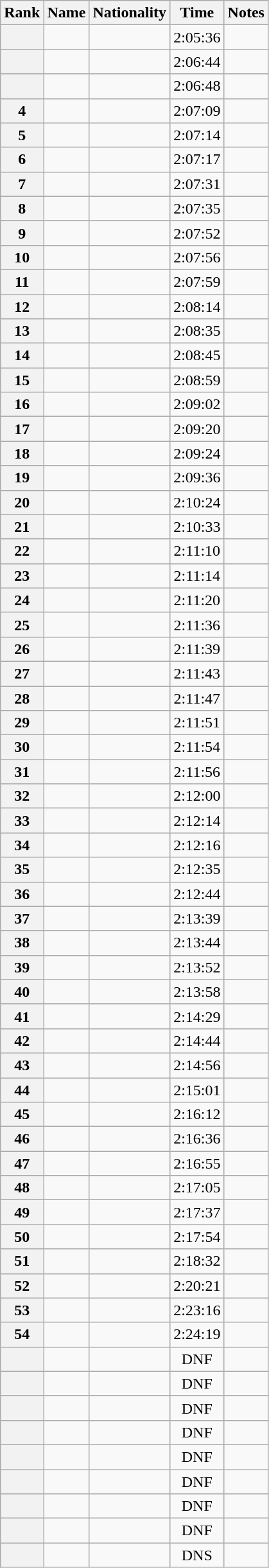<table class="wikitable sortable" style="text-align:center">
<tr>
<th scope="col">Rank</th>
<th scope="col">Name</th>
<th scope="col">Nationality</th>
<th scope="col">Time</th>
<th scope="col">Notes</th>
</tr>
<tr>
<th scope="row"></th>
<td align="left"></td>
<td align="left"></td>
<td>2:05:36</td>
<td></td>
</tr>
<tr>
<th scope="row"></th>
<td align="left"></td>
<td align="left"></td>
<td>2:06:44</td>
<td></td>
</tr>
<tr>
<th scope="row"></th>
<td align="left"></td>
<td align="left"></td>
<td>2:06:48</td>
<td></td>
</tr>
<tr>
<th scope="row">4</th>
<td align="left"></td>
<td align="left"></td>
<td>2:07:09</td>
<td></td>
</tr>
<tr>
<th scope="row">5</th>
<td align="left"></td>
<td align="left"></td>
<td>2:07:14</td>
<td></td>
</tr>
<tr>
<th scope="row">6</th>
<td align="left"></td>
<td align="left"></td>
<td>2:07:17</td>
<td></td>
</tr>
<tr>
<th scope="row">7</th>
<td align="left"></td>
<td align="left"></td>
<td>2:07:31</td>
<td></td>
</tr>
<tr>
<th scope="row">8</th>
<td align="left"></td>
<td align="left"></td>
<td>2:07:35</td>
<td></td>
</tr>
<tr>
<th scope="row">9</th>
<td align="left"></td>
<td align="left"></td>
<td>2:07:52</td>
<td></td>
</tr>
<tr>
<th scope="row">10</th>
<td align="left"></td>
<td align="left"></td>
<td>2:07:56</td>
<td></td>
</tr>
<tr>
<th scope="row">11</th>
<td align="left"></td>
<td align="left"></td>
<td>2:07:59</td>
<td></td>
</tr>
<tr>
<th scope="row">12</th>
<td align="left"></td>
<td align="left"></td>
<td>2:08:14</td>
<td></td>
</tr>
<tr>
<th scope="row">13</th>
<td align="left"></td>
<td align="left"></td>
<td>2:08:35</td>
<td></td>
</tr>
<tr>
<th scope="row">14</th>
<td align="left"></td>
<td align="left"></td>
<td>2:08:45</td>
<td></td>
</tr>
<tr>
<th scope="row">15</th>
<td align="left"></td>
<td align="left"></td>
<td>2:08:59</td>
<td></td>
</tr>
<tr>
<th scope="row">16</th>
<td align="left"></td>
<td align="left"></td>
<td>2:09:02</td>
<td></td>
</tr>
<tr>
<th scope="row">17</th>
<td align="left"></td>
<td align="left"></td>
<td>2:09:20</td>
<td></td>
</tr>
<tr>
<th scope="row">18</th>
<td align="left"></td>
<td align="left"></td>
<td>2:09:24</td>
<td></td>
</tr>
<tr>
<th scope="row">19</th>
<td align="left"></td>
<td align="left"></td>
<td>2:09:36</td>
<td></td>
</tr>
<tr>
<th scope="row">20</th>
<td align="left"></td>
<td align="left"></td>
<td>2:10:24</td>
<td></td>
</tr>
<tr>
<th scope="row">21</th>
<td align="left"></td>
<td align="left"></td>
<td>2:10:33</td>
<td></td>
</tr>
<tr>
<th scope="row">22</th>
<td align="left"></td>
<td align="left"></td>
<td>2:11:10</td>
<td></td>
</tr>
<tr>
<th scope="row">23</th>
<td align="left"></td>
<td align="left"></td>
<td>2:11:14</td>
<td></td>
</tr>
<tr>
<th scope="row">24</th>
<td align="left"></td>
<td align="left"></td>
<td>2:11:20</td>
<td></td>
</tr>
<tr>
<th scope="row">25</th>
<td align="left"></td>
<td align="left"></td>
<td>2:11:36</td>
<td></td>
</tr>
<tr>
<th scope="row">26</th>
<td align="left"></td>
<td align="left"></td>
<td>2:11:39</td>
<td></td>
</tr>
<tr>
<th scope="row">27</th>
<td align="left"></td>
<td align="left"></td>
<td>2:11:43</td>
<td></td>
</tr>
<tr>
<th scope="row">28</th>
<td align="left"></td>
<td align="left"></td>
<td>2:11:47</td>
<td></td>
</tr>
<tr>
<th scope="row">29</th>
<td align="left"></td>
<td align="left"></td>
<td>2:11:51</td>
<td></td>
</tr>
<tr>
<th scope="row">30</th>
<td align="left"></td>
<td align="left"></td>
<td>2:11:54</td>
<td></td>
</tr>
<tr>
<th scope="row">31</th>
<td align="left"></td>
<td align="left"></td>
<td>2:11:56</td>
<td></td>
</tr>
<tr>
<th scope="row">32</th>
<td align="left"></td>
<td align="left"></td>
<td>2:12:00</td>
<td></td>
</tr>
<tr>
<th scope="row">33</th>
<td align="left"></td>
<td align="left"></td>
<td>2:12:14</td>
<td></td>
</tr>
<tr>
<th scope="row">34</th>
<td align="left"></td>
<td align="left"></td>
<td>2:12:16</td>
<td></td>
</tr>
<tr>
<th scope="row">35</th>
<td align="left"></td>
<td align="left"></td>
<td>2:12:35</td>
<td></td>
</tr>
<tr>
<th scope="row">36</th>
<td align="left"></td>
<td align="left"></td>
<td>2:12:44</td>
<td></td>
</tr>
<tr>
<th scope="row">37</th>
<td align="left"></td>
<td align="left"></td>
<td>2:13:39</td>
<td></td>
</tr>
<tr>
<th scope="row">38</th>
<td align="left"></td>
<td align="left"></td>
<td>2:13:44</td>
<td></td>
</tr>
<tr>
<th scope="row">39</th>
<td align="left"></td>
<td align="left"></td>
<td>2:13:52</td>
<td></td>
</tr>
<tr>
<th scope="row">40</th>
<td align="left"></td>
<td align="left"></td>
<td>2:13:58</td>
<td></td>
</tr>
<tr>
<th scope="row">41</th>
<td align="left"></td>
<td align="left"></td>
<td>2:14:29</td>
<td></td>
</tr>
<tr>
<th scope="row">42</th>
<td align="left"></td>
<td align="left"></td>
<td>2:14:44</td>
<td></td>
</tr>
<tr>
<th scope="row">43</th>
<td align="left"></td>
<td align="left"></td>
<td>2:14:56</td>
<td></td>
</tr>
<tr>
<th scope="row">44</th>
<td align="left"></td>
<td align="left"></td>
<td>2:15:01</td>
<td></td>
</tr>
<tr>
<th scope="row">45</th>
<td align="left"></td>
<td align="left"></td>
<td>2:16:12</td>
<td></td>
</tr>
<tr>
<th scope="row">46</th>
<td align="left"></td>
<td align="left"></td>
<td>2:16:36</td>
<td></td>
</tr>
<tr>
<th scope="row">47</th>
<td align="left"></td>
<td align="left"></td>
<td>2:16:55</td>
<td></td>
</tr>
<tr>
<th scope="row">48</th>
<td align="left"></td>
<td align="left"></td>
<td>2:17:05</td>
<td></td>
</tr>
<tr>
<th scope="row">49</th>
<td align="left"></td>
<td align="left"></td>
<td>2:17:37</td>
<td></td>
</tr>
<tr>
<th scope="row">50</th>
<td align="left"></td>
<td align="left"></td>
<td>2:17:54</td>
<td></td>
</tr>
<tr>
<th scope="row">51</th>
<td align="left"></td>
<td align="left"></td>
<td>2:18:32</td>
<td></td>
</tr>
<tr>
<th scope="row">52</th>
<td align="left"></td>
<td align="left"></td>
<td>2:20:21</td>
<td></td>
</tr>
<tr>
<th scope="row">53</th>
<td align="left"></td>
<td align="left"></td>
<td>2:23:16</td>
<td></td>
</tr>
<tr>
<th scope="row">54</th>
<td align="left"></td>
<td align="left"></td>
<td>2:24:19</td>
<td></td>
</tr>
<tr>
<th scope="row"></th>
<td align="left"></td>
<td align="left"></td>
<td>DNF</td>
<td></td>
</tr>
<tr>
<th scope="row"></th>
<td align="left"></td>
<td align="left"></td>
<td>DNF</td>
<td></td>
</tr>
<tr>
<th scope="row"></th>
<td align="left"></td>
<td align="left"></td>
<td>DNF</td>
<td></td>
</tr>
<tr>
<th scope="row"></th>
<td align="left"></td>
<td align="left"></td>
<td>DNF</td>
<td></td>
</tr>
<tr>
<th scope="row"></th>
<td align="left"></td>
<td align="left"></td>
<td>DNF</td>
<td></td>
</tr>
<tr>
<th scope="row"></th>
<td align="left"></td>
<td align="left"></td>
<td>DNF</td>
<td></td>
</tr>
<tr>
<th scope="row"></th>
<td align="left"></td>
<td align="left"></td>
<td>DNF</td>
<td></td>
</tr>
<tr>
<th scope="row"></th>
<td align="left"></td>
<td align="left"></td>
<td>DNF</td>
<td></td>
</tr>
<tr>
<th scope="row"></th>
<td align="left"></td>
<td align="left"></td>
<td>DNS</td>
<td></td>
</tr>
</table>
